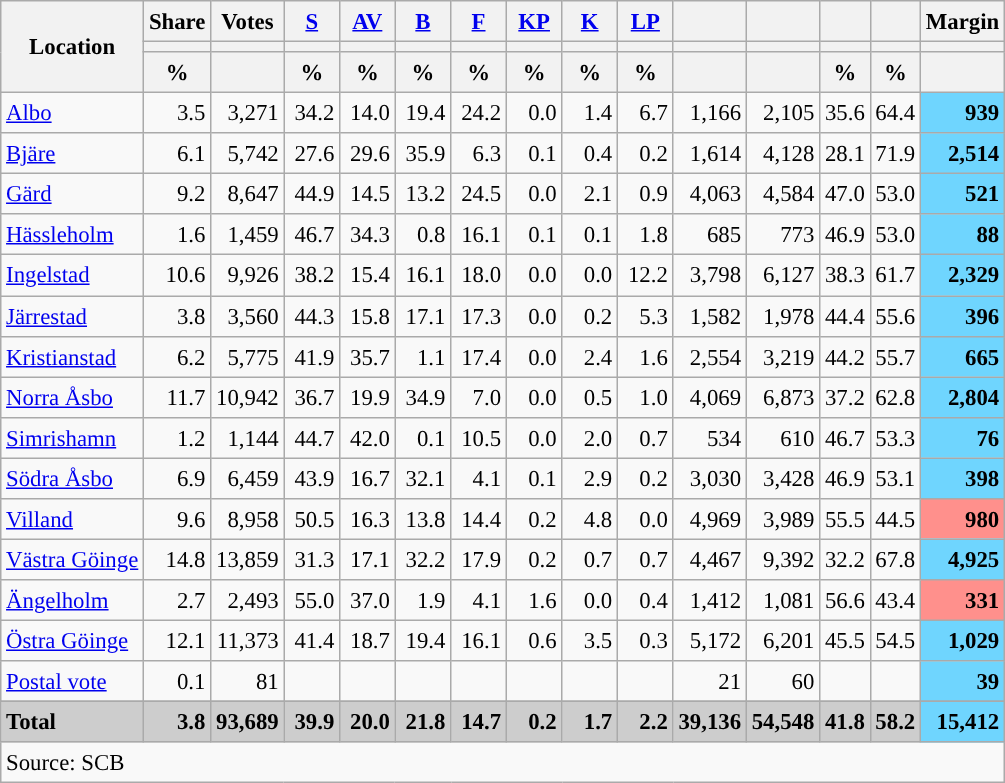<table class="wikitable sortable" style="text-align:right; font-size:95%; line-height:20px;">
<tr>
<th rowspan="3">Location</th>
<th>Share</th>
<th>Votes</th>
<th width="30px" class="unsortable"><a href='#'>S</a></th>
<th width="30px" class="unsortable"><a href='#'>AV</a></th>
<th width="30px" class="unsortable"><a href='#'>B</a></th>
<th width="30px" class="unsortable"><a href='#'>F</a></th>
<th width="30px" class="unsortable"><a href='#'>KP</a></th>
<th width="30px" class="unsortable"><a href='#'>K</a></th>
<th width="30px" class="unsortable"><a href='#'>LP</a></th>
<th></th>
<th></th>
<th></th>
<th></th>
<th>Margin</th>
</tr>
<tr>
<th></th>
<th></th>
<th style="background:"></th>
<th style="background:"></th>
<th style="background:"></th>
<th style="background:"></th>
<th style="background:"></th>
<th style="background:"></th>
<th style="background:"></th>
<th style="background:"></th>
<th style="background:"></th>
<th style="background:"></th>
<th style="background:"></th>
<th></th>
</tr>
<tr>
<th data-sort-type="number">%</th>
<th></th>
<th data-sort-type="number">%</th>
<th data-sort-type="number">%</th>
<th data-sort-type="number">%</th>
<th data-sort-type="number">%</th>
<th data-sort-type="number">%</th>
<th data-sort-type="number">%</th>
<th data-sort-type="number">%</th>
<th></th>
<th></th>
<th data-sort-type="number">%</th>
<th data-sort-type="number">%</th>
<th></th>
</tr>
<tr>
<td align=left><a href='#'>Albo</a></td>
<td>3.5</td>
<td>3,271</td>
<td>34.2</td>
<td>14.0</td>
<td>19.4</td>
<td>24.2</td>
<td>0.0</td>
<td>1.4</td>
<td>6.7</td>
<td>1,166</td>
<td>2,105</td>
<td>35.6</td>
<td>64.4</td>
<td bgcolor=#6fd5fe><strong>939</strong></td>
</tr>
<tr>
<td align=left><a href='#'>Bjäre</a></td>
<td>6.1</td>
<td>5,742</td>
<td>27.6</td>
<td>29.6</td>
<td>35.9</td>
<td>6.3</td>
<td>0.1</td>
<td>0.4</td>
<td>0.2</td>
<td>1,614</td>
<td>4,128</td>
<td>28.1</td>
<td>71.9</td>
<td bgcolor=#6fd5fe><strong>2,514</strong></td>
</tr>
<tr>
<td align=left><a href='#'>Gärd</a></td>
<td>9.2</td>
<td>8,647</td>
<td>44.9</td>
<td>14.5</td>
<td>13.2</td>
<td>24.5</td>
<td>0.0</td>
<td>2.1</td>
<td>0.9</td>
<td>4,063</td>
<td>4,584</td>
<td>47.0</td>
<td>53.0</td>
<td bgcolor=#6fd5fe><strong>521</strong></td>
</tr>
<tr>
<td align=left><a href='#'>Hässleholm</a></td>
<td>1.6</td>
<td>1,459</td>
<td>46.7</td>
<td>34.3</td>
<td>0.8</td>
<td>16.1</td>
<td>0.1</td>
<td>0.1</td>
<td>1.8</td>
<td>685</td>
<td>773</td>
<td>46.9</td>
<td>53.0</td>
<td bgcolor=#6fd5fe><strong>88</strong></td>
</tr>
<tr>
<td align=left><a href='#'>Ingelstad</a></td>
<td>10.6</td>
<td>9,926</td>
<td>38.2</td>
<td>15.4</td>
<td>16.1</td>
<td>18.0</td>
<td>0.0</td>
<td>0.0</td>
<td>12.2</td>
<td>3,798</td>
<td>6,127</td>
<td>38.3</td>
<td>61.7</td>
<td bgcolor=#6fd5fe><strong>2,329</strong></td>
</tr>
<tr>
<td align=left><a href='#'>Järrestad</a></td>
<td>3.8</td>
<td>3,560</td>
<td>44.3</td>
<td>15.8</td>
<td>17.1</td>
<td>17.3</td>
<td>0.0</td>
<td>0.2</td>
<td>5.3</td>
<td>1,582</td>
<td>1,978</td>
<td>44.4</td>
<td>55.6</td>
<td bgcolor=#6fd5fe><strong>396</strong></td>
</tr>
<tr>
<td align=left><a href='#'>Kristianstad</a></td>
<td>6.2</td>
<td>5,775</td>
<td>41.9</td>
<td>35.7</td>
<td>1.1</td>
<td>17.4</td>
<td>0.0</td>
<td>2.4</td>
<td>1.6</td>
<td>2,554</td>
<td>3,219</td>
<td>44.2</td>
<td>55.7</td>
<td bgcolor=#6fd5fe><strong>665</strong></td>
</tr>
<tr>
<td align=left><a href='#'>Norra Åsbo</a></td>
<td>11.7</td>
<td>10,942</td>
<td>36.7</td>
<td>19.9</td>
<td>34.9</td>
<td>7.0</td>
<td>0.0</td>
<td>0.5</td>
<td>1.0</td>
<td>4,069</td>
<td>6,873</td>
<td>37.2</td>
<td>62.8</td>
<td bgcolor=#6fd5fe><strong>2,804</strong></td>
</tr>
<tr>
<td align=left><a href='#'>Simrishamn</a></td>
<td>1.2</td>
<td>1,144</td>
<td>44.7</td>
<td>42.0</td>
<td>0.1</td>
<td>10.5</td>
<td>0.0</td>
<td>2.0</td>
<td>0.7</td>
<td>534</td>
<td>610</td>
<td>46.7</td>
<td>53.3</td>
<td bgcolor=#6fd5fe><strong>76</strong></td>
</tr>
<tr>
<td align=left><a href='#'>Södra Åsbo</a></td>
<td>6.9</td>
<td>6,459</td>
<td>43.9</td>
<td>16.7</td>
<td>32.1</td>
<td>4.1</td>
<td>0.1</td>
<td>2.9</td>
<td>0.2</td>
<td>3,030</td>
<td>3,428</td>
<td>46.9</td>
<td>53.1</td>
<td bgcolor=#6fd5fe><strong>398</strong></td>
</tr>
<tr>
<td align=left><a href='#'>Villand</a></td>
<td>9.6</td>
<td>8,958</td>
<td>50.5</td>
<td>16.3</td>
<td>13.8</td>
<td>14.4</td>
<td>0.2</td>
<td>4.8</td>
<td>0.0</td>
<td>4,969</td>
<td>3,989</td>
<td>55.5</td>
<td>44.5</td>
<td bgcolor=#ff908c><strong>980</strong></td>
</tr>
<tr>
<td align=left><a href='#'>Västra Göinge</a></td>
<td>14.8</td>
<td>13,859</td>
<td>31.3</td>
<td>17.1</td>
<td>32.2</td>
<td>17.9</td>
<td>0.2</td>
<td>0.7</td>
<td>0.7</td>
<td>4,467</td>
<td>9,392</td>
<td>32.2</td>
<td>67.8</td>
<td bgcolor=#6fd5fe><strong>4,925</strong></td>
</tr>
<tr>
<td align=left><a href='#'>Ängelholm</a></td>
<td>2.7</td>
<td>2,493</td>
<td>55.0</td>
<td>37.0</td>
<td>1.9</td>
<td>4.1</td>
<td>1.6</td>
<td>0.0</td>
<td>0.4</td>
<td>1,412</td>
<td>1,081</td>
<td>56.6</td>
<td>43.4</td>
<td bgcolor=#ff908c><strong>331</strong></td>
</tr>
<tr>
<td align=left><a href='#'>Östra Göinge</a></td>
<td>12.1</td>
<td>11,373</td>
<td>41.4</td>
<td>18.7</td>
<td>19.4</td>
<td>16.1</td>
<td>0.6</td>
<td>3.5</td>
<td>0.3</td>
<td>5,172</td>
<td>6,201</td>
<td>45.5</td>
<td>54.5</td>
<td bgcolor=#6fd5fe><strong>1,029</strong></td>
</tr>
<tr>
<td align=left><a href='#'>Postal vote</a></td>
<td>0.1</td>
<td>81</td>
<td></td>
<td></td>
<td></td>
<td></td>
<td></td>
<td></td>
<td></td>
<td>21</td>
<td>60</td>
<td></td>
<td></td>
<td bgcolor=#6fd5fe><strong>39</strong></td>
</tr>
<tr>
</tr>
<tr style="background:#CDCDCD;">
<td align=left><strong>Total</strong></td>
<td><strong>3.8</strong></td>
<td><strong>93,689</strong></td>
<td><strong>39.9</strong></td>
<td><strong>20.0</strong></td>
<td><strong>21.8</strong></td>
<td><strong>14.7</strong></td>
<td><strong>0.2</strong></td>
<td><strong>1.7</strong></td>
<td><strong>2.2</strong></td>
<td><strong>39,136</strong></td>
<td><strong>54,548</strong></td>
<td><strong>41.8</strong></td>
<td><strong>58.2</strong></td>
<td bgcolor=#6fd5fe><strong>15,412</strong></td>
</tr>
<tr>
<td align=left colspan=15>Source: SCB </td>
</tr>
</table>
